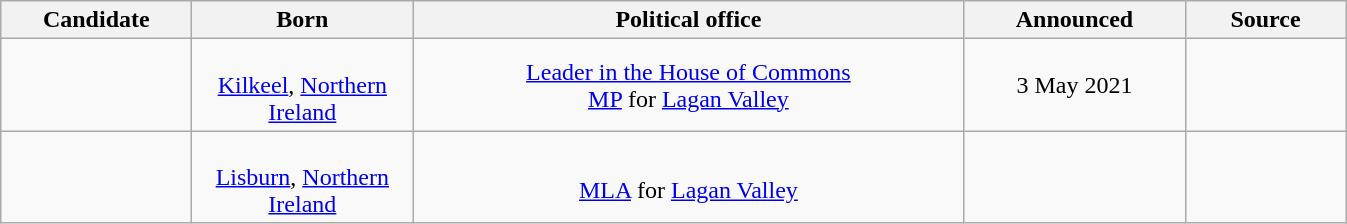<table class="wikitable sortable" style="text-align:center">
<tr>
<th scope="col" style="width: 120px;">Candidate</th>
<th scope="col" style="width: 140px;">Born</th>
<th scope="col" style="width: 360px;">Political office</th>
<th scope="col" style="width: 140px;">Announced</th>
<th scope="col" style="width: 100px;">Source</th>
</tr>
<tr>
<td><br></td>
<td><br><a href='#'>Kilkeel</a>, <a href='#'>Northern Ireland</a></td>
<td><a href='#'>Leader in the House of Commons</a>  <br> <a href='#'>MP</a> for <a href='#'>Lagan Valley</a> </td>
<td>3 May 2021</td>
<td></td>
</tr>
<tr>
<td><br></td>
<td><br><a href='#'>Lisburn</a>, <a href='#'>Northern Ireland</a></td>
<td> <br> <a href='#'>MLA</a> for <a href='#'>Lagan Valley</a> </td>
<td></td>
<td></td>
</tr>
</table>
